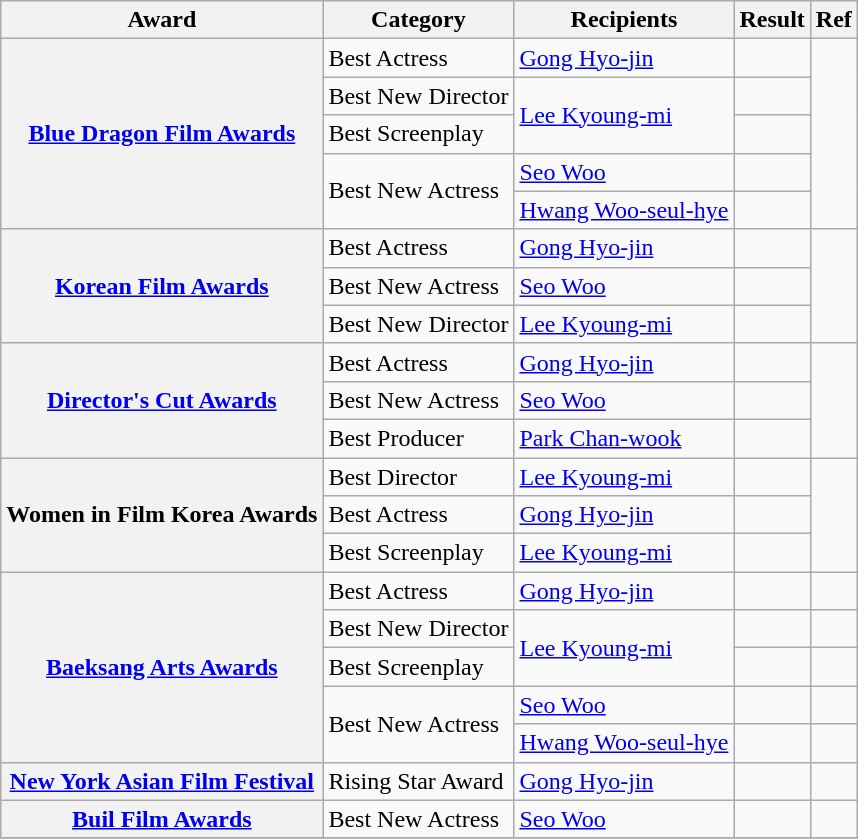<table class="wikitable plainrowheaders sortable">
<tr>
<th scope="col">Award</th>
<th scope="col">Category</th>
<th scope="col">Recipients</th>
<th scope="col">Result</th>
<th scope="col">Ref</th>
</tr>
<tr>
<th scope="row" rowspan=5><a href='#'>Blue Dragon Film Awards</a></th>
<td>Best Actress</td>
<td><a href='#'>Gong Hyo-jin</a></td>
<td></td>
<td rowspan=5></td>
</tr>
<tr>
<td>Best New Director</td>
<td rowspan=2><a href='#'>Lee Kyoung-mi</a></td>
<td></td>
</tr>
<tr>
<td>Best Screenplay</td>
<td></td>
</tr>
<tr>
<td rowspan=2>Best New Actress</td>
<td><a href='#'>Seo Woo</a></td>
<td></td>
</tr>
<tr>
<td><a href='#'>Hwang Woo-seul-hye</a></td>
<td></td>
</tr>
<tr>
<th scope="row" rowspan=3><a href='#'>Korean Film Awards</a></th>
<td>Best Actress</td>
<td><a href='#'>Gong Hyo-jin</a></td>
<td></td>
<td rowspan=3></td>
</tr>
<tr>
<td>Best New Actress</td>
<td><a href='#'>Seo Woo</a></td>
<td></td>
</tr>
<tr>
<td>Best New Director</td>
<td><a href='#'>Lee Kyoung-mi</a></td>
<td></td>
</tr>
<tr>
<th scope="row" rowspan=3><a href='#'>Director's Cut Awards</a></th>
<td>Best Actress</td>
<td><a href='#'>Gong Hyo-jin</a></td>
<td></td>
<td rowspan=3></td>
</tr>
<tr>
<td>Best New Actress</td>
<td><a href='#'>Seo Woo</a></td>
<td></td>
</tr>
<tr>
<td>Best Producer</td>
<td><a href='#'>Park Chan-wook</a></td>
<td></td>
</tr>
<tr>
<th scope="row" rowspan=3>Women in Film Korea Awards</th>
<td>Best Director</td>
<td><a href='#'>Lee Kyoung-mi</a></td>
<td></td>
<td rowspan=3></td>
</tr>
<tr>
<td>Best Actress</td>
<td><a href='#'>Gong Hyo-jin</a></td>
<td></td>
</tr>
<tr>
<td>Best Screenplay</td>
<td><a href='#'>Lee Kyoung-mi</a></td>
<td></td>
</tr>
<tr>
<th scope="row" rowspan=5><a href='#'>Baeksang Arts Awards</a></th>
<td>Best Actress</td>
<td><a href='#'>Gong Hyo-jin</a></td>
<td></td>
<td></td>
</tr>
<tr>
<td>Best New Director</td>
<td rowspan=2><a href='#'>Lee Kyoung-mi</a></td>
<td></td>
<td></td>
</tr>
<tr>
<td>Best Screenplay</td>
<td></td>
<td></td>
</tr>
<tr>
<td rowspan=2>Best New Actress</td>
<td><a href='#'>Seo Woo</a></td>
<td></td>
<td></td>
</tr>
<tr>
<td><a href='#'>Hwang Woo-seul-hye</a></td>
<td></td>
<td></td>
</tr>
<tr>
<th scope="row"><a href='#'>New York Asian Film Festival</a></th>
<td>Rising Star Award</td>
<td><a href='#'>Gong Hyo-jin</a></td>
<td></td>
<td></td>
</tr>
<tr>
<th scope="row"><a href='#'>Buil Film Awards</a></th>
<td>Best New Actress</td>
<td><a href='#'>Seo Woo</a></td>
<td></td>
<td></td>
</tr>
<tr>
</tr>
</table>
